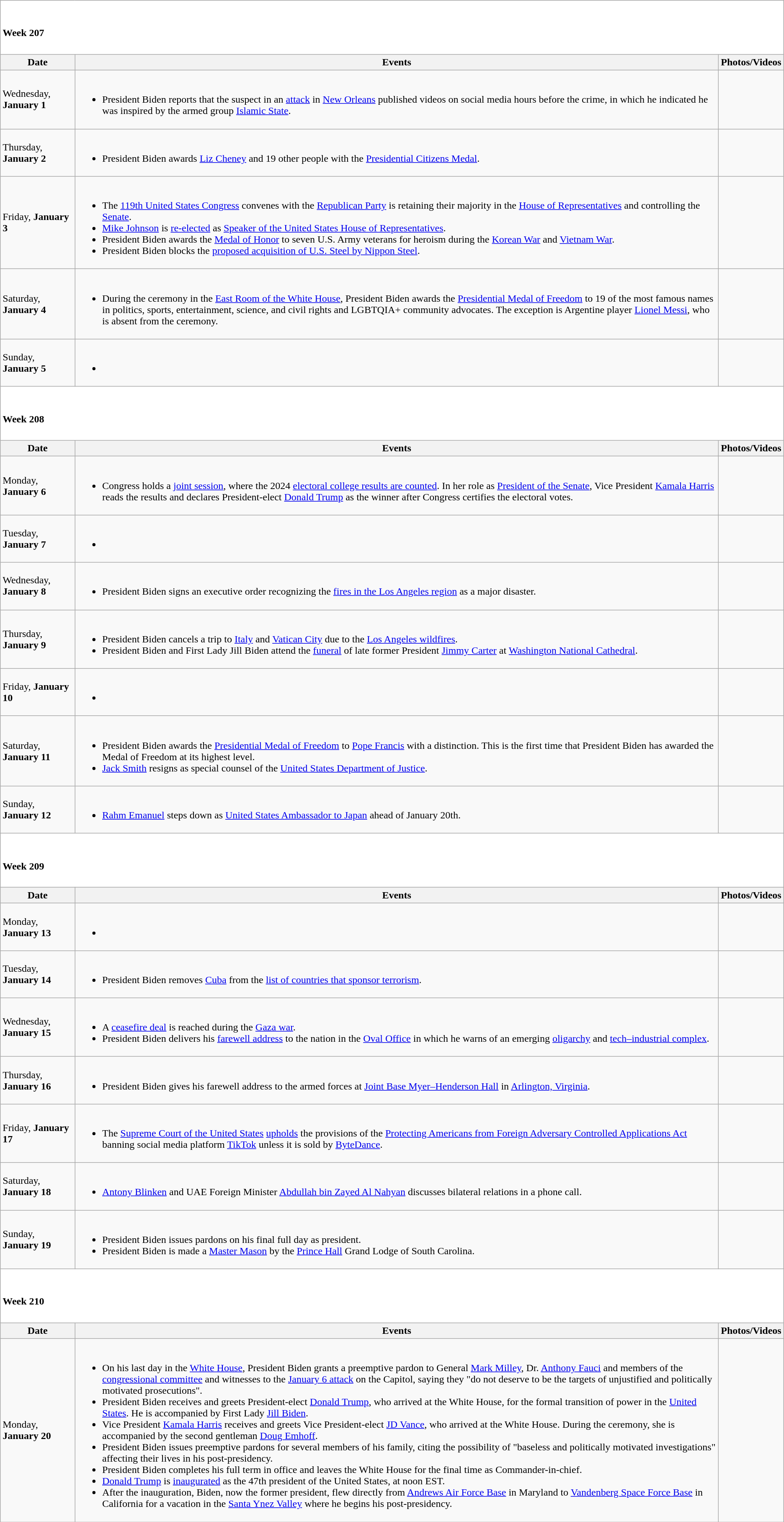<table class="wikitable">
<tr style="background:white;">
<td colspan="3"><br><h4>Week 207</h4></td>
</tr>
<tr>
<th>Date</th>
<th>Events</th>
<th>Photos/Videos</th>
</tr>
<tr>
<td>Wednesday, <strong>January 1</strong></td>
<td><br><ul><li>President Biden reports that the suspect in an <a href='#'>attack</a> in <a href='#'>New Orleans</a> published videos on social media hours before the crime, in which he indicated he was inspired by the armed group <a href='#'>Islamic State</a>.</li></ul></td>
<td></td>
</tr>
<tr>
<td>Thursday, <strong>January 2</strong></td>
<td><br><ul><li>President Biden awards <a href='#'>Liz Cheney</a> and 19 other people with the <a href='#'>Presidential Citizens Medal</a>.</li></ul></td>
<td></td>
</tr>
<tr>
<td>Friday, <strong>January 3</strong></td>
<td><br><ul><li>The <a href='#'>119th United States Congress</a> convenes with the <a href='#'>Republican Party</a> is retaining their majority in the <a href='#'>House of Representatives</a> and controlling the <a href='#'>Senate</a>.</li><li><a href='#'>Mike Johnson</a> is <a href='#'>re-elected</a> as <a href='#'>Speaker of the United States House of Representatives</a>.</li><li>President Biden awards the <a href='#'>Medal of Honor</a> to seven U.S. Army veterans for heroism during the <a href='#'>Korean War</a> and <a href='#'>Vietnam War</a>.</li><li>President Biden blocks the <a href='#'>proposed acquisition of U.S. Steel by Nippon Steel</a>.</li></ul></td>
<td></td>
</tr>
<tr>
<td>Saturday, <strong>January 4</strong></td>
<td><br><ul><li>During the ceremony in the <a href='#'>East Room of the White House</a>, President Biden awards the <a href='#'>Presidential Medal of Freedom</a> to 19 of the most famous names in politics, sports, entertainment, science, and civil rights and LGBTQIA+ community advocates. The exception is Argentine player <a href='#'>Lionel Messi</a>, who is absent from the ceremony.</li></ul></td>
<td></td>
</tr>
<tr>
<td>Sunday, <strong>January 5</strong></td>
<td><br><ul><li></li></ul></td>
<td></td>
</tr>
<tr style="background:white;">
<td colspan="3"><br><h4>Week 208</h4></td>
</tr>
<tr>
<th>Date</th>
<th>Events</th>
<th>Photos/Videos</th>
</tr>
<tr>
<td>Monday, <strong>January 6</strong></td>
<td><br><ul><li>Congress holds a <a href='#'>joint session</a>, where the 2024 <a href='#'>electoral college results are counted</a>. In her role as <a href='#'>President of the Senate</a>, Vice President <a href='#'>Kamala Harris</a> reads the results and declares President-elect <a href='#'>Donald Trump</a> as the winner after Congress certifies the electoral votes.</li></ul></td>
<td></td>
</tr>
<tr>
<td>Tuesday, <strong>January 7</strong></td>
<td><br><ul><li></li></ul></td>
<td></td>
</tr>
<tr>
<td>Wednesday, <strong>January 8</strong></td>
<td><br><ul><li>President Biden signs an executive order recognizing the <a href='#'>fires in the Los Angeles region</a> as a major disaster.</li></ul></td>
<td></td>
</tr>
<tr>
<td>Thursday, <strong>January 9</strong></td>
<td><br><ul><li>President Biden cancels a trip to <a href='#'>Italy</a> and <a href='#'>Vatican City</a> due to the <a href='#'>Los Angeles wildfires</a>.</li><li>President Biden and First Lady Jill Biden attend the <a href='#'>funeral</a> of late former President <a href='#'>Jimmy Carter</a> at <a href='#'>Washington National Cathedral</a>.</li></ul></td>
<td></td>
</tr>
<tr>
<td>Friday, <strong>January 10</strong></td>
<td><br><ul><li></li></ul></td>
<td></td>
</tr>
<tr>
<td>Saturday, <strong>January 11</strong></td>
<td><br><ul><li>President Biden awards the <a href='#'>Presidential Medal of Freedom</a> to <a href='#'>Pope Francis</a> with a distinction. This is the first time that President Biden has awarded the Medal of Freedom at its highest level.</li><li><a href='#'>Jack Smith</a> resigns as special counsel of the <a href='#'>United States Department of Justice</a>.</li></ul></td>
<td></td>
</tr>
<tr>
<td>Sunday, <strong>January 12</strong></td>
<td><br><ul><li><a href='#'>Rahm Emanuel</a> steps down as <a href='#'>United States Ambassador to Japan</a> ahead of January 20th.</li></ul></td>
<td></td>
</tr>
<tr style="background:white;">
<td colspan="3"><br><h4>Week 209</h4></td>
</tr>
<tr>
<th>Date</th>
<th>Events</th>
<th>Photos/Videos</th>
</tr>
<tr>
<td>Monday, <strong>January 13</strong></td>
<td><br><ul><li></li></ul></td>
<td></td>
</tr>
<tr>
<td>Tuesday, <strong>January 14</strong></td>
<td><br><ul><li>President Biden removes <a href='#'>Cuba</a> from the <a href='#'>list of countries that sponsor terrorism</a>.</li></ul></td>
<td></td>
</tr>
<tr>
<td>Wednesday, <strong>January 15</strong></td>
<td><br><ul><li>A <a href='#'>ceasefire deal</a> is reached during the <a href='#'>Gaza war</a>.</li><li>President Biden delivers his <a href='#'>farewell address</a> to the nation in the <a href='#'>Oval Office</a> in which he warns of an emerging <a href='#'>oligarchy</a> and <a href='#'>tech–industrial complex</a>.</li></ul></td>
<td></td>
</tr>
<tr>
<td>Thursday, <strong>January 16</strong></td>
<td><br><ul><li>President Biden gives his farewell address to the armed forces at <a href='#'>Joint Base Myer–Henderson Hall</a> in <a href='#'>Arlington, Virginia</a>.</li></ul></td>
<td></td>
</tr>
<tr>
<td>Friday, <strong>January 17</strong></td>
<td><br><ul><li>The <a href='#'>Supreme Court of the United States</a> <a href='#'>upholds</a> the provisions of the <a href='#'>Protecting Americans from Foreign Adversary Controlled Applications Act</a> banning social media platform <a href='#'>TikTok</a> unless it is sold by <a href='#'>ByteDance</a>.</li></ul></td>
<td></td>
</tr>
<tr>
<td>Saturday, <strong>January 18</strong></td>
<td><br><ul><li><a href='#'>Antony Blinken</a> and UAE Foreign Minister <a href='#'>Abdullah bin Zayed Al Nahyan</a> discusses bilateral relations in a phone call.</li></ul></td>
<td></td>
</tr>
<tr>
<td>Sunday, <strong>January 19</strong></td>
<td><br><ul><li>President Biden issues pardons on his final full day as president.</li><li>President Biden is made a <a href='#'>Master Mason</a> by the <a href='#'>Prince Hall</a> Grand Lodge of South Carolina.</li></ul></td>
<td></td>
</tr>
<tr style="background:white;">
<td colspan="3"><br><h4>Week 210</h4></td>
</tr>
<tr>
<th>Date</th>
<th>Events</th>
<th>Photos/Videos</th>
</tr>
<tr>
<td>Monday, <strong>January 20</strong></td>
<td><br><ul><li>On his last day in the <a href='#'>White House</a>, President Biden grants a preemptive pardon to General <a href='#'>Mark Milley</a>, Dr. <a href='#'>Anthony Fauci</a> and members of the <a href='#'>congressional committee</a> and witnesses to the <a href='#'>January 6 attack</a> on the Capitol, saying they "do not deserve to be the targets of unjustified and politically motivated prosecutions".</li><li>President Biden receives and greets President-elect <a href='#'>Donald Trump</a>, who arrived at the White House, for the formal transition of power in the <a href='#'>United States</a>. He is accompanied by First Lady <a href='#'>Jill Biden</a>.</li><li>Vice President <a href='#'>Kamala Harris</a> receives and greets Vice President-elect <a href='#'>JD Vance</a>, who arrived at the White House. During the ceremony, she is accompanied by the second gentleman <a href='#'>Doug Emhoff</a>.</li><li>President Biden issues preemptive pardons for several members of his family, citing the possibility of "baseless and politically motivated investigations" affecting their lives in his post-presidency.</li><li>President Biden completes his full term in office and leaves the White House for the final time as Commander-in-chief.</li><li><a href='#'>Donald Trump</a> is <a href='#'>inaugurated</a> as the 47th president of the United States, at noon EST.</li><li>After the inauguration, Biden, now the former president, flew directly from <a href='#'>Andrews Air Force Base</a> in Maryland to <a href='#'>Vandenberg Space Force Base</a> in California for a vacation in the <a href='#'>Santa Ynez Valley</a> where he begins his post-presidency.</li></ul></td>
<td><br></td>
</tr>
</table>
